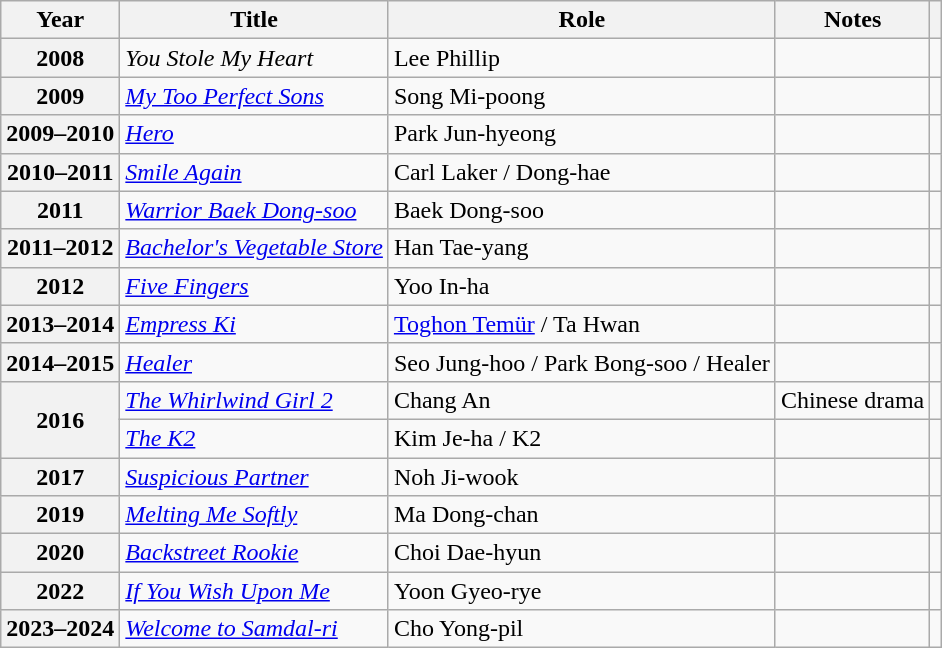<table class="wikitable plainrowheaders sortable">
<tr>
<th scope="col">Year</th>
<th scope="col">Title</th>
<th scope="col">Role</th>
<th scope="col" class="unsortable">Notes</th>
<th class="unsortable"></th>
</tr>
<tr>
<th scope="row">2008</th>
<td><em>You Stole My Heart</em></td>
<td>Lee Phillip</td>
<td></td>
<td style="text-align:center"></td>
</tr>
<tr>
<th scope="row">2009</th>
<td><em><a href='#'>My Too Perfect Sons</a></em></td>
<td>Song Mi-poong</td>
<td></td>
<td style="text-align:center"></td>
</tr>
<tr>
<th scope="row">2009–2010</th>
<td><em><a href='#'>Hero</a></em></td>
<td>Park Jun-hyeong</td>
<td></td>
<td style="text-align:center"></td>
</tr>
<tr>
<th scope="row">2010–2011</th>
<td><em><a href='#'>Smile Again</a></em></td>
<td>Carl Laker / Dong-hae</td>
<td></td>
<td style="text-align:center"></td>
</tr>
<tr>
<th scope="row">2011</th>
<td><em><a href='#'>Warrior Baek Dong-soo</a></em></td>
<td>Baek Dong-soo</td>
<td></td>
<td style="text-align:center"></td>
</tr>
<tr>
<th scope="row">2011–2012</th>
<td><em><a href='#'>Bachelor's Vegetable Store</a></em></td>
<td>Han Tae-yang</td>
<td></td>
<td style="text-align:center"></td>
</tr>
<tr>
<th scope="row">2012</th>
<td><em><a href='#'>Five Fingers</a></em></td>
<td>Yoo In-ha</td>
<td></td>
<td style="text-align:center"></td>
</tr>
<tr>
<th scope="row">2013–2014</th>
<td><em><a href='#'>Empress Ki</a></em></td>
<td><a href='#'>Toghon Temür</a> / Ta Hwan</td>
<td></td>
<td style="text-align:center"></td>
</tr>
<tr>
<th scope="row">2014–2015</th>
<td><em><a href='#'>Healer</a></em></td>
<td>Seo Jung-hoo / Park Bong-soo / Healer</td>
<td></td>
<td style="text-align:center"></td>
</tr>
<tr>
<th scope="row" rowspan="2">2016</th>
<td><em><a href='#'>The Whirlwind Girl 2</a></em></td>
<td>Chang An</td>
<td>Chinese drama</td>
<td style="text-align:center"></td>
</tr>
<tr>
<td><em><a href='#'>The K2</a></em></td>
<td>Kim Je-ha / K2</td>
<td></td>
<td style="text-align:center"></td>
</tr>
<tr>
<th scope="row">2017</th>
<td><em><a href='#'>Suspicious Partner</a></em></td>
<td>Noh Ji-wook</td>
<td></td>
<td style="text-align:center"></td>
</tr>
<tr>
<th scope="row">2019</th>
<td><em><a href='#'>Melting Me Softly</a></em></td>
<td>Ma Dong-chan</td>
<td></td>
<td style="text-align:center"></td>
</tr>
<tr>
<th scope="row">2020</th>
<td><em><a href='#'>Backstreet Rookie</a></em></td>
<td>Choi Dae-hyun</td>
<td></td>
<td style="text-align:center"></td>
</tr>
<tr>
<th scope="row">2022</th>
<td><em><a href='#'>If You Wish Upon Me</a></em></td>
<td>Yoon Gyeo-rye</td>
<td></td>
<td style="text-align:center"></td>
</tr>
<tr>
<th scope="row">2023–2024</th>
<td><em><a href='#'>Welcome to Samdal-ri</a></em></td>
<td>Cho Yong-pil</td>
<td></td>
<td style="text-align:center"><br></td>
</tr>
</table>
